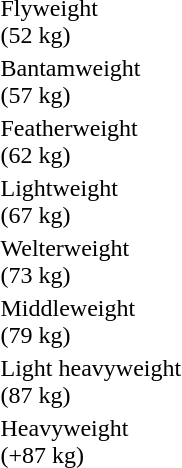<table>
<tr>
<td>Flyweight<br>(52 kg) </td>
<td></td>
<td></td>
<td></td>
</tr>
<tr>
<td>Bantamweight<br>(57 kg) </td>
<td></td>
<td></td>
<td></td>
</tr>
<tr>
<td>Featherweight<br>(62 kg) </td>
<td></td>
<td></td>
<td></td>
</tr>
<tr>
<td>Lightweight<br>(67 kg) </td>
<td></td>
<td></td>
<td></td>
</tr>
<tr>
<td>Welterweight<br>(73 kg) </td>
<td></td>
<td></td>
<td></td>
</tr>
<tr>
<td>Middleweight<br>(79 kg) </td>
<td></td>
<td></td>
<td></td>
</tr>
<tr>
<td>Light heavyweight<br>(87 kg) </td>
<td></td>
<td></td>
<td></td>
</tr>
<tr>
<td>Heavyweight<br>(+87 kg) </td>
<td></td>
<td></td>
<td></td>
</tr>
</table>
